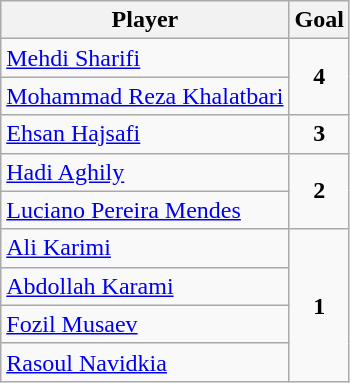<table class="wikitable">
<tr>
<th>Player</th>
<th>Goal</th>
</tr>
<tr>
<td> <a href='#'>Mehdi Sharifi</a></td>
<td rowspan="2" style="text-align:center;"><strong>4</strong></td>
</tr>
<tr>
<td> <a href='#'>Mohammad Reza Khalatbari</a></td>
</tr>
<tr>
<td> <a href='#'>Ehsan Hajsafi</a></td>
<td style="text-align:center;"><strong>3</strong></td>
</tr>
<tr>
<td> <a href='#'>Hadi Aghily</a></td>
<td rowspan="2" style="text-align:center;"><strong>2</strong></td>
</tr>
<tr>
<td> <a href='#'>Luciano Pereira Mendes</a></td>
</tr>
<tr>
<td> <a href='#'>Ali Karimi</a></td>
<td rowspan="4" style="text-align:center;"><strong>1</strong></td>
</tr>
<tr>
<td> <a href='#'>Abdollah Karami</a></td>
</tr>
<tr>
<td> <a href='#'>Fozil Musaev</a></td>
</tr>
<tr>
<td> <a href='#'>Rasoul Navidkia</a></td>
</tr>
</table>
